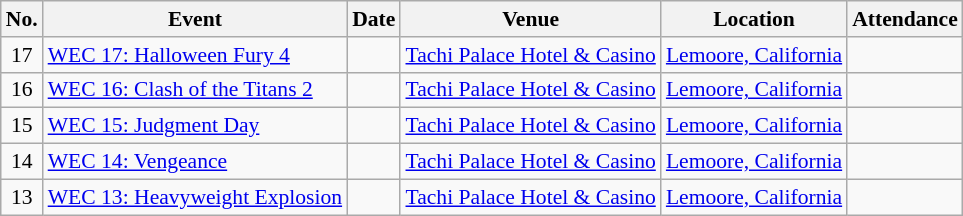<table class="sortable wikitable succession-box" style="font-size:90%;">
<tr>
<th>No.</th>
<th>Event</th>
<th>Date</th>
<th>Venue</th>
<th>Location</th>
<th>Attendance</th>
</tr>
<tr>
<td align=center>17</td>
<td><a href='#'> WEC 17: Halloween Fury 4</a></td>
<td></td>
<td><a href='#'>Tachi Palace Hotel & Casino</a></td>
<td><a href='#'>Lemoore, California</a></td>
<td></td>
</tr>
<tr>
<td align=center>16</td>
<td><a href='#'> WEC 16: Clash of the Titans 2</a></td>
<td></td>
<td><a href='#'>Tachi Palace Hotel & Casino</a></td>
<td><a href='#'>Lemoore, California</a></td>
<td></td>
</tr>
<tr>
<td align=center>15</td>
<td><a href='#'> WEC 15: Judgment Day</a></td>
<td></td>
<td><a href='#'>Tachi Palace Hotel & Casino</a></td>
<td><a href='#'>Lemoore, California</a></td>
<td></td>
</tr>
<tr>
<td align=center>14</td>
<td><a href='#'> WEC 14: Vengeance</a></td>
<td></td>
<td><a href='#'>Tachi Palace Hotel & Casino</a></td>
<td><a href='#'>Lemoore, California</a></td>
<td></td>
</tr>
<tr>
<td align=center>13</td>
<td><a href='#'> WEC 13: Heavyweight Explosion</a></td>
<td></td>
<td><a href='#'>Tachi Palace Hotel & Casino</a></td>
<td><a href='#'>Lemoore, California</a></td>
<td></td>
</tr>
</table>
